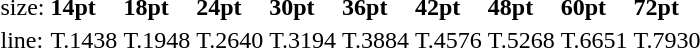<table style="margin-left:40px;">
<tr>
<td>size:</td>
<td><strong>14pt</strong></td>
<td><strong>18pt</strong></td>
<td><strong>24pt</strong></td>
<td><strong>30pt</strong></td>
<td><strong>36pt</strong></td>
<td><strong>42pt</strong></td>
<td><strong>48pt</strong></td>
<td><strong>60pt</strong></td>
<td><strong>72pt</strong></td>
</tr>
<tr>
<td>line:</td>
<td>T.1438</td>
<td>T.1948</td>
<td>T.2640</td>
<td>T.3194</td>
<td>T.3884</td>
<td>T.4576</td>
<td>T.5268</td>
<td>T.6651</td>
<td>T.7930</td>
</tr>
</table>
